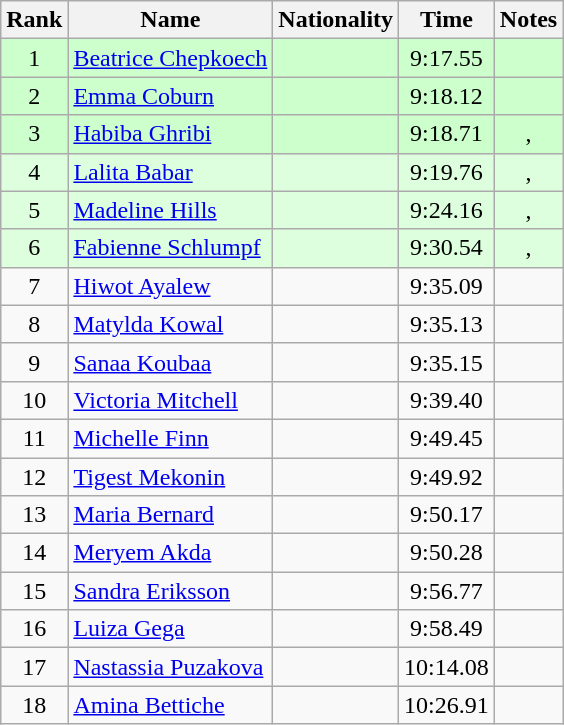<table class="wikitable sortable" style="text-align:center">
<tr>
<th>Rank</th>
<th>Name</th>
<th>Nationality</th>
<th>Time</th>
<th>Notes</th>
</tr>
<tr style="background:#cfc;">
<td>1</td>
<td align=left><a href='#'>Beatrice Chepkoech</a></td>
<td align=left></td>
<td>9:17.55</td>
<td></td>
</tr>
<tr style="background:#cfc;">
<td>2</td>
<td align=left><a href='#'>Emma Coburn</a></td>
<td align=left></td>
<td>9:18.12</td>
<td></td>
</tr>
<tr style="background:#cfc;">
<td>3</td>
<td align=left><a href='#'>Habiba Ghribi</a></td>
<td align=left></td>
<td>9:18.71</td>
<td>, </td>
</tr>
<tr style="background:#dfd;">
<td>4</td>
<td align=left><a href='#'>Lalita Babar</a></td>
<td align=left></td>
<td>9:19.76</td>
<td>, </td>
</tr>
<tr style="background:#dfd;">
<td>5</td>
<td align=left><a href='#'>Madeline Hills</a></td>
<td align=left></td>
<td>9:24.16</td>
<td>, </td>
</tr>
<tr style="background:#dfd;">
<td>6</td>
<td align=left><a href='#'>Fabienne Schlumpf</a></td>
<td align=left></td>
<td>9:30.54</td>
<td>, </td>
</tr>
<tr>
<td>7</td>
<td align=left><a href='#'>Hiwot Ayalew</a></td>
<td align=left></td>
<td>9:35.09</td>
<td></td>
</tr>
<tr>
<td>8</td>
<td align=left><a href='#'>Matylda Kowal</a></td>
<td align=left></td>
<td>9:35.13</td>
<td></td>
</tr>
<tr>
<td>9</td>
<td align=left><a href='#'>Sanaa Koubaa</a></td>
<td align=left></td>
<td>9:35.15</td>
<td></td>
</tr>
<tr>
<td>10</td>
<td align=left><a href='#'>Victoria Mitchell</a></td>
<td align=left></td>
<td>9:39.40</td>
<td></td>
</tr>
<tr>
<td>11</td>
<td align=left><a href='#'>Michelle Finn</a></td>
<td align=left></td>
<td>9:49.45</td>
<td></td>
</tr>
<tr>
<td>12</td>
<td align=left><a href='#'>Tigest Mekonin</a></td>
<td align=left></td>
<td>9:49.92</td>
<td></td>
</tr>
<tr>
<td>13</td>
<td align=left><a href='#'>Maria Bernard</a></td>
<td align=left></td>
<td>9:50.17</td>
<td></td>
</tr>
<tr>
<td>14</td>
<td align=left><a href='#'>Meryem Akda</a></td>
<td align=left></td>
<td>9:50.28</td>
<td></td>
</tr>
<tr>
<td>15</td>
<td align=left><a href='#'>Sandra Eriksson</a></td>
<td align=left></td>
<td>9:56.77</td>
<td></td>
</tr>
<tr>
<td>16</td>
<td align=left><a href='#'>Luiza Gega</a></td>
<td align=left></td>
<td>9:58.49</td>
<td></td>
</tr>
<tr>
<td>17</td>
<td align=left><a href='#'>Nastassia Puzakova</a></td>
<td align=left></td>
<td>10:14.08</td>
<td></td>
</tr>
<tr>
<td>18</td>
<td align=left><a href='#'>Amina Bettiche</a></td>
<td align=left></td>
<td>10:26.91</td>
<td></td>
</tr>
</table>
